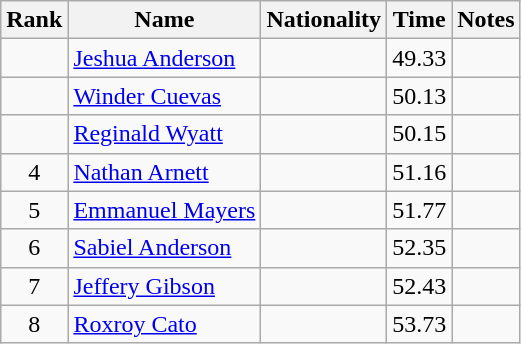<table class="wikitable sortable" style="text-align:center">
<tr>
<th>Rank</th>
<th>Name</th>
<th>Nationality</th>
<th>Time</th>
<th>Notes</th>
</tr>
<tr>
<td></td>
<td align=left><a href='#'>Jeshua Anderson</a></td>
<td align=left></td>
<td>49.33</td>
<td></td>
</tr>
<tr>
<td></td>
<td align=left><a href='#'>Winder Cuevas</a></td>
<td align=left></td>
<td>50.13</td>
<td></td>
</tr>
<tr>
<td></td>
<td align=left><a href='#'>Reginald Wyatt</a></td>
<td align=left></td>
<td>50.15</td>
<td></td>
</tr>
<tr>
<td>4</td>
<td align=left><a href='#'>Nathan Arnett</a></td>
<td align=left></td>
<td>51.16</td>
<td></td>
</tr>
<tr>
<td>5</td>
<td align=left><a href='#'>Emmanuel Mayers</a></td>
<td align=left></td>
<td>51.77</td>
<td></td>
</tr>
<tr>
<td>6</td>
<td align=left><a href='#'>Sabiel Anderson</a></td>
<td align=left></td>
<td>52.35</td>
<td></td>
</tr>
<tr>
<td>7</td>
<td align=left><a href='#'>Jeffery Gibson</a></td>
<td align=left></td>
<td>52.43</td>
<td></td>
</tr>
<tr>
<td>8</td>
<td align=left><a href='#'>Roxroy Cato</a></td>
<td align=left></td>
<td>53.73</td>
<td></td>
</tr>
</table>
